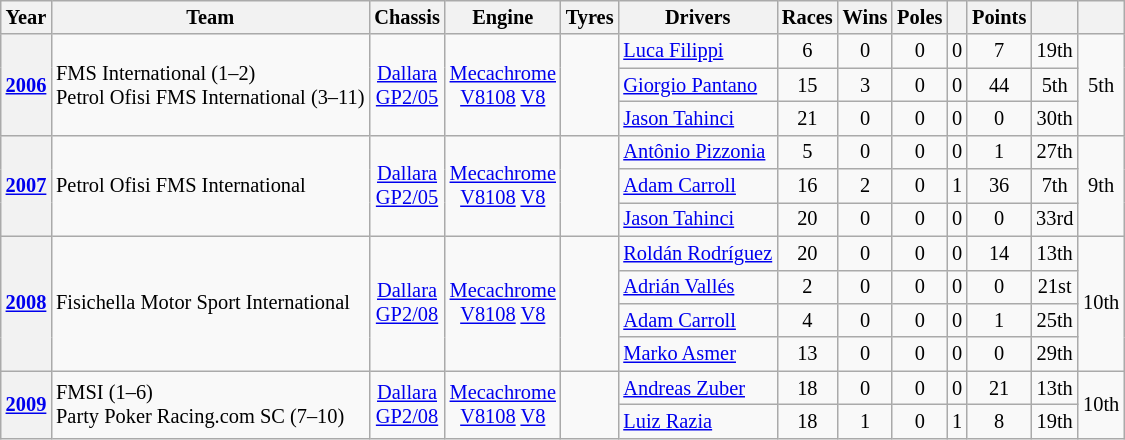<table class="wikitable" style="text-align:center; font-size:85%">
<tr>
<th>Year</th>
<th>Team</th>
<th>Chassis</th>
<th>Engine</th>
<th>Tyres</th>
<th>Drivers</th>
<th>Races</th>
<th>Wins</th>
<th>Poles</th>
<th></th>
<th>Points</th>
<th></th>
<th></th>
</tr>
<tr>
<th rowspan="3"><a href='#'>2006</a></th>
<td rowspan="3" align="left"> FMS International (1–2)<br> Petrol Ofisi FMS International (3–11)</td>
<td rowspan=3><a href='#'>Dallara</a><br><a href='#'>GP2/05</a></td>
<td rowspan=3><a href='#'>Mecachrome</a><br><a href='#'>V8108</a> <a href='#'>V8</a></td>
<td rowspan=3></td>
<td align="left"> <a href='#'>Luca Filippi</a></td>
<td>6</td>
<td>0</td>
<td>0</td>
<td>0</td>
<td>7</td>
<td>19th</td>
<td rowspan="3">5th</td>
</tr>
<tr>
<td align="left"> <a href='#'>Giorgio Pantano</a></td>
<td>15</td>
<td>3</td>
<td>0</td>
<td>0</td>
<td>44</td>
<td>5th</td>
</tr>
<tr>
<td align="left"> <a href='#'>Jason Tahinci</a></td>
<td>21</td>
<td>0</td>
<td>0</td>
<td>0</td>
<td>0</td>
<td>30th</td>
</tr>
<tr>
<th rowspan="3"><a href='#'>2007</a></th>
<td rowspan="3" align="left"> Petrol Ofisi FMS International</td>
<td rowspan=3><a href='#'>Dallara</a><br><a href='#'>GP2/05</a></td>
<td rowspan=3><a href='#'>Mecachrome</a><br><a href='#'>V8108</a> <a href='#'>V8</a></td>
<td rowspan=3></td>
<td align="left"> <a href='#'>Antônio Pizzonia</a></td>
<td>5</td>
<td>0</td>
<td>0</td>
<td>0</td>
<td>1</td>
<td>27th</td>
<td rowspan="3">9th</td>
</tr>
<tr>
<td align="left"> <a href='#'>Adam Carroll</a></td>
<td>16</td>
<td>2</td>
<td>0</td>
<td>1</td>
<td>36</td>
<td>7th</td>
</tr>
<tr>
<td align="left"> <a href='#'>Jason Tahinci</a></td>
<td>20</td>
<td>0</td>
<td>0</td>
<td>0</td>
<td>0</td>
<td>33rd</td>
</tr>
<tr>
<th rowspan="4"><a href='#'>2008</a></th>
<td rowspan="4" align="left"> Fisichella Motor Sport International</td>
<td rowspan=4><a href='#'>Dallara</a><br><a href='#'>GP2/08</a></td>
<td rowspan=4><a href='#'>Mecachrome</a><br><a href='#'>V8108</a> <a href='#'>V8</a></td>
<td rowspan=4></td>
<td align="left"> <a href='#'>Roldán Rodríguez</a></td>
<td>20</td>
<td>0</td>
<td>0</td>
<td>0</td>
<td>14</td>
<td>13th</td>
<td rowspan="4">10th</td>
</tr>
<tr>
<td align="left"> <a href='#'>Adrián Vallés</a></td>
<td>2</td>
<td>0</td>
<td>0</td>
<td>0</td>
<td>0</td>
<td>21st</td>
</tr>
<tr>
<td align="left"> <a href='#'>Adam Carroll</a></td>
<td>4</td>
<td>0</td>
<td>0</td>
<td>0</td>
<td>1</td>
<td>25th</td>
</tr>
<tr>
<td align="left"> <a href='#'>Marko Asmer</a></td>
<td>13</td>
<td>0</td>
<td>0</td>
<td>0</td>
<td>0</td>
<td>29th</td>
</tr>
<tr>
<th rowspan="2"><a href='#'>2009</a></th>
<td rowspan="2" align="left"> FMSI (1–6)<br> Party Poker Racing.com SC (7–10)</td>
<td rowspan=2><a href='#'>Dallara</a><br><a href='#'>GP2/08</a></td>
<td rowspan=2><a href='#'>Mecachrome</a><br><a href='#'>V8108</a> <a href='#'>V8</a></td>
<td rowspan=2></td>
<td align="left"> <a href='#'>Andreas Zuber</a></td>
<td>18</td>
<td>0</td>
<td>0</td>
<td>0</td>
<td>21</td>
<td>13th</td>
<td rowspan="2">10th</td>
</tr>
<tr>
<td align="left"> <a href='#'>Luiz Razia</a></td>
<td>18</td>
<td>1</td>
<td>0</td>
<td>1</td>
<td>8</td>
<td>19th</td>
</tr>
</table>
